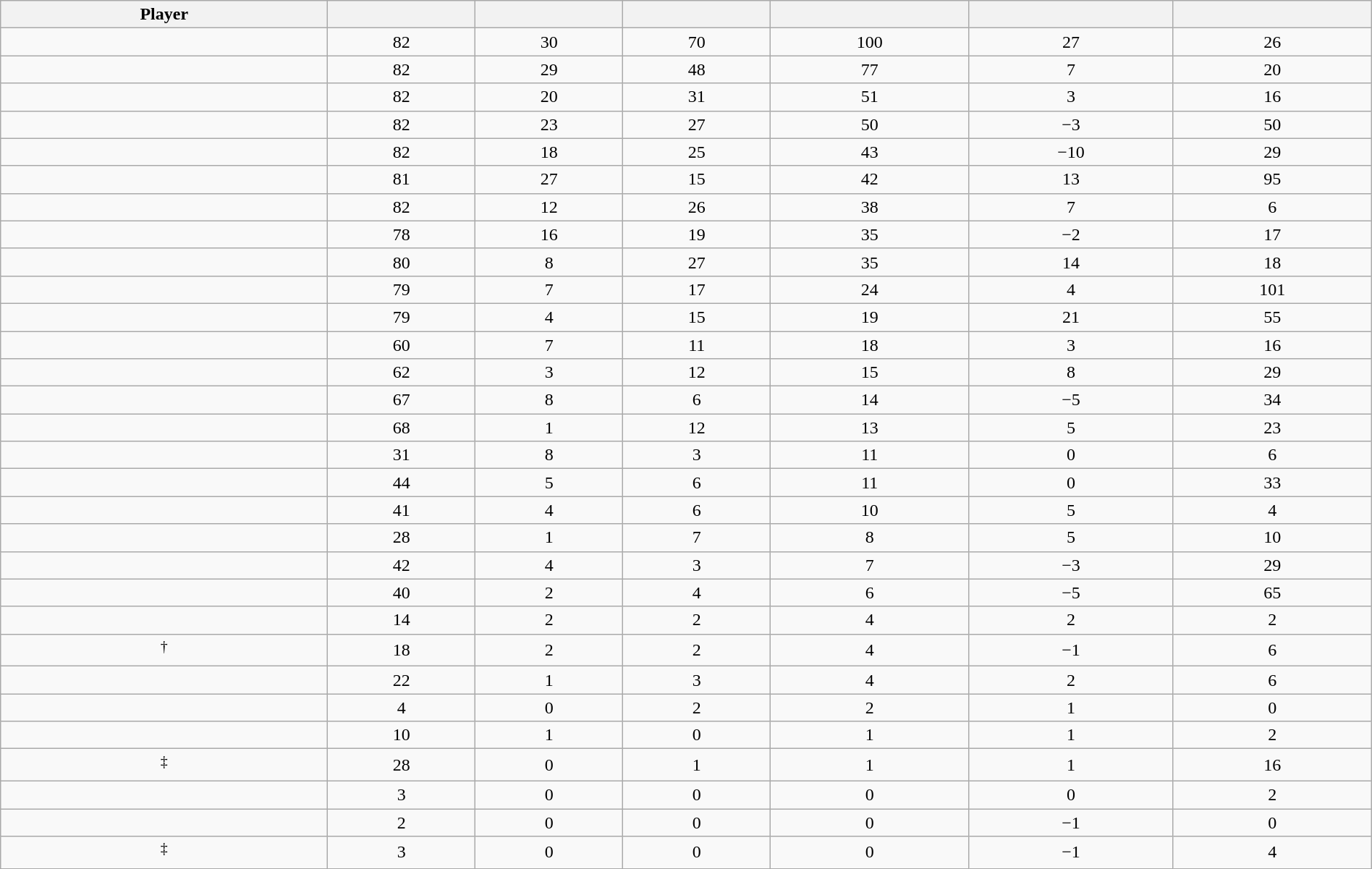<table class="wikitable sortable" style="width:100%; text-align:center;">
<tr>
<th>Player</th>
<th></th>
<th></th>
<th></th>
<th></th>
<th data-sort-type="number"></th>
<th></th>
</tr>
<tr>
<td></td>
<td>82</td>
<td>30</td>
<td>70</td>
<td>100</td>
<td>27</td>
<td>26</td>
</tr>
<tr>
<td></td>
<td>82</td>
<td>29</td>
<td>48</td>
<td>77</td>
<td>7</td>
<td>20</td>
</tr>
<tr>
<td></td>
<td>82</td>
<td>20</td>
<td>31</td>
<td>51</td>
<td>3</td>
<td>16</td>
</tr>
<tr>
<td></td>
<td>82</td>
<td>23</td>
<td>27</td>
<td>50</td>
<td>−3</td>
<td>50</td>
</tr>
<tr>
<td></td>
<td>82</td>
<td>18</td>
<td>25</td>
<td>43</td>
<td>−10</td>
<td>29</td>
</tr>
<tr>
<td></td>
<td>81</td>
<td>27</td>
<td>15</td>
<td>42</td>
<td>13</td>
<td>95</td>
</tr>
<tr>
<td></td>
<td>82</td>
<td>12</td>
<td>26</td>
<td>38</td>
<td>7</td>
<td>6</td>
</tr>
<tr>
<td></td>
<td>78</td>
<td>16</td>
<td>19</td>
<td>35</td>
<td>−2</td>
<td>17</td>
</tr>
<tr>
<td></td>
<td>80</td>
<td>8</td>
<td>27</td>
<td>35</td>
<td>14</td>
<td>18</td>
</tr>
<tr>
<td></td>
<td>79</td>
<td>7</td>
<td>17</td>
<td>24</td>
<td>4</td>
<td>101</td>
</tr>
<tr>
<td></td>
<td>79</td>
<td>4</td>
<td>15</td>
<td>19</td>
<td>21</td>
<td>55</td>
</tr>
<tr>
<td></td>
<td>60</td>
<td>7</td>
<td>11</td>
<td>18</td>
<td>3</td>
<td>16</td>
</tr>
<tr>
<td></td>
<td>62</td>
<td>3</td>
<td>12</td>
<td>15</td>
<td>8</td>
<td>29</td>
</tr>
<tr>
<td></td>
<td>67</td>
<td>8</td>
<td>6</td>
<td>14</td>
<td>−5</td>
<td>34</td>
</tr>
<tr>
<td></td>
<td>68</td>
<td>1</td>
<td>12</td>
<td>13</td>
<td>5</td>
<td>23</td>
</tr>
<tr>
<td></td>
<td>31</td>
<td>8</td>
<td>3</td>
<td>11</td>
<td>0</td>
<td>6</td>
</tr>
<tr>
<td></td>
<td>44</td>
<td>5</td>
<td>6</td>
<td>11</td>
<td>0</td>
<td>33</td>
</tr>
<tr>
<td></td>
<td>41</td>
<td>4</td>
<td>6</td>
<td>10</td>
<td>5</td>
<td>4</td>
</tr>
<tr>
<td></td>
<td>28</td>
<td>1</td>
<td>7</td>
<td>8</td>
<td>5</td>
<td>10</td>
</tr>
<tr>
<td></td>
<td>42</td>
<td>4</td>
<td>3</td>
<td>7</td>
<td>−3</td>
<td>29</td>
</tr>
<tr>
<td></td>
<td>40</td>
<td>2</td>
<td>4</td>
<td>6</td>
<td>−5</td>
<td>65</td>
</tr>
<tr>
<td></td>
<td>14</td>
<td>2</td>
<td>2</td>
<td>4</td>
<td>2</td>
<td>2</td>
</tr>
<tr>
<td><sup>†</sup></td>
<td>18</td>
<td>2</td>
<td>2</td>
<td>4</td>
<td>−1</td>
<td>6</td>
</tr>
<tr>
<td></td>
<td>22</td>
<td>1</td>
<td>3</td>
<td>4</td>
<td>2</td>
<td>6</td>
</tr>
<tr>
<td></td>
<td>4</td>
<td>0</td>
<td>2</td>
<td>2</td>
<td>1</td>
<td>0</td>
</tr>
<tr>
<td></td>
<td>10</td>
<td>1</td>
<td>0</td>
<td>1</td>
<td>1</td>
<td>2</td>
</tr>
<tr>
<td><sup>‡</sup></td>
<td>28</td>
<td>0</td>
<td>1</td>
<td>1</td>
<td>1</td>
<td>16</td>
</tr>
<tr>
<td></td>
<td>3</td>
<td>0</td>
<td>0</td>
<td>0</td>
<td>0</td>
<td>2</td>
</tr>
<tr>
<td></td>
<td>2</td>
<td>0</td>
<td>0</td>
<td>0</td>
<td>−1</td>
<td>0</td>
</tr>
<tr>
<td><sup>‡</sup></td>
<td>3</td>
<td>0</td>
<td>0</td>
<td>0</td>
<td>−1</td>
<td>4</td>
</tr>
</table>
